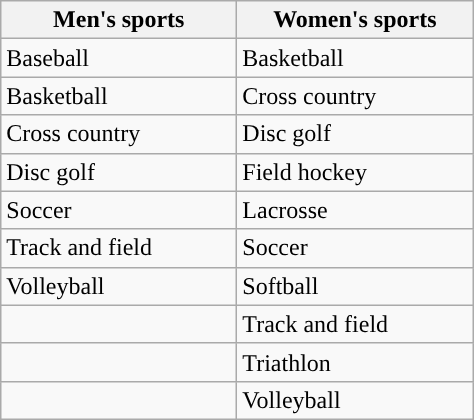<table class="wikitable"; style=" ">
<tr>
<th width=150px>Men's sports</th>
<th width=150px>Women's sports</th>
</tr>
<tr>
<td>Baseball</td>
<td>Basketball</td>
</tr>
<tr>
<td>Basketball</td>
<td>Cross country</td>
</tr>
<tr>
<td>Cross country</td>
<td>Disc golf</td>
</tr>
<tr>
<td>Disc golf</td>
<td>Field hockey</td>
</tr>
<tr>
<td>Soccer</td>
<td>Lacrosse</td>
</tr>
<tr>
<td>Track and field</td>
<td>Soccer</td>
</tr>
<tr>
<td>Volleyball</td>
<td>Softball</td>
</tr>
<tr>
<td></td>
<td>Track and field</td>
</tr>
<tr>
<td></td>
<td>Triathlon</td>
</tr>
<tr>
<td></td>
<td>Volleyball</td>
</tr>
</table>
